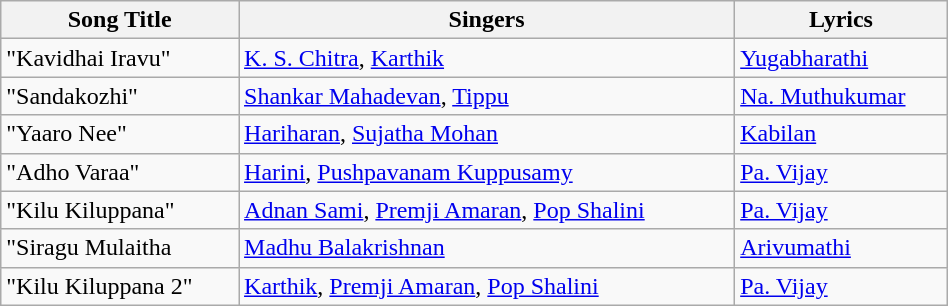<table class="wikitable" width="50%">
<tr>
<th>Song Title</th>
<th>Singers</th>
<th>Lyrics</th>
</tr>
<tr>
<td>"Kavidhai Iravu"</td>
<td><a href='#'>K. S. Chitra</a>, <a href='#'>Karthik</a></td>
<td><a href='#'>Yugabharathi</a></td>
</tr>
<tr>
<td>"Sandakozhi"</td>
<td><a href='#'>Shankar Mahadevan</a>, <a href='#'>Tippu</a></td>
<td><a href='#'>Na. Muthukumar</a></td>
</tr>
<tr>
<td>"Yaaro Nee"</td>
<td><a href='#'>Hariharan</a>, <a href='#'>Sujatha Mohan</a></td>
<td><a href='#'>Kabilan</a></td>
</tr>
<tr>
<td>"Adho Varaa"</td>
<td><a href='#'>Harini</a>, <a href='#'>Pushpavanam Kuppusamy</a></td>
<td><a href='#'>Pa. Vijay</a></td>
</tr>
<tr>
<td>"Kilu Kiluppana"</td>
<td><a href='#'>Adnan Sami</a>, <a href='#'>Premji Amaran</a>, <a href='#'>Pop Shalini</a></td>
<td><a href='#'>Pa. Vijay</a></td>
</tr>
<tr>
<td>"Siragu Mulaitha</td>
<td><a href='#'>Madhu Balakrishnan</a></td>
<td><a href='#'>Arivumathi</a></td>
</tr>
<tr>
<td>"Kilu Kiluppana 2"</td>
<td><a href='#'>Karthik</a>, <a href='#'>Premji Amaran</a>, <a href='#'>Pop Shalini</a></td>
<td><a href='#'>Pa. Vijay</a></td>
</tr>
</table>
